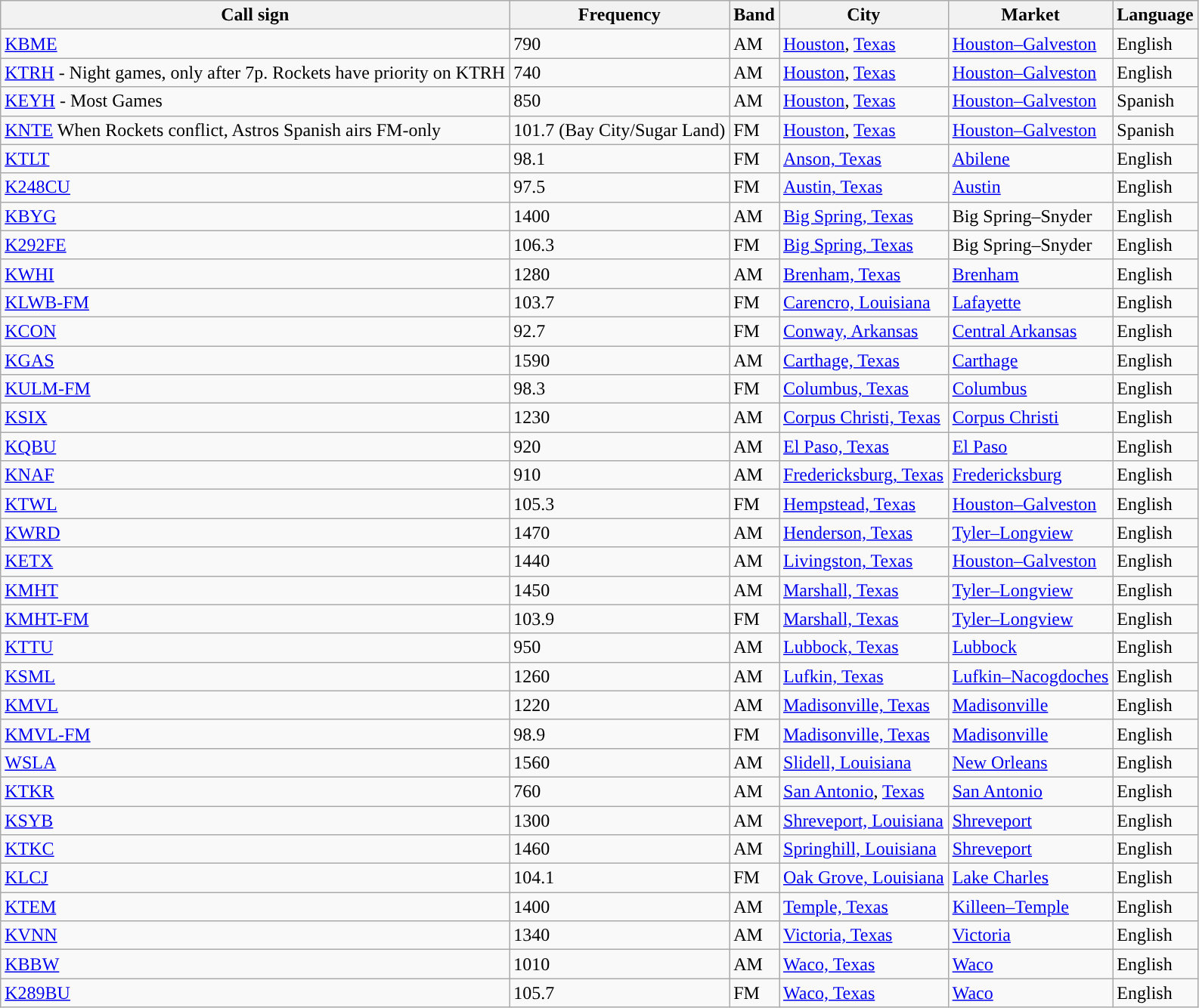<table class="wikitable sortable" border="1" style="float= left;">
<tr>
<th>Call sign</th>
<th>Frequency</th>
<th>Band</th>
<th>City</th>
<th>Market</th>
<th>Language</th>
</tr>
<tr>
<td><a href='#'>KBME</a></td>
<td data-sort-value=000790>790</td>
<td>AM</td>
<td><a href='#'>Houston</a>, <a href='#'>Texas</a></td>
<td><a href='#'>Houston–Galveston</a></td>
<td>English</td>
</tr>
<tr>
<td><a href='#'>KTRH</a> - Night games, only after 7p. Rockets have priority on KTRH</td>
<td data-sort-value=000740>740</td>
<td>AM</td>
<td><a href='#'>Houston</a>, <a href='#'>Texas</a></td>
<td><a href='#'>Houston–Galveston</a></td>
<td>English</td>
</tr>
<tr>
<td><a href='#'>KEYH</a> - Most Games</td>
<td data-sort-value=000850>850</td>
<td>AM</td>
<td><a href='#'>Houston</a>, <a href='#'>Texas</a></td>
<td><a href='#'>Houston–Galveston</a></td>
<td>Spanish</td>
</tr>
<tr>
<td><a href='#'>KNTE</a> When Rockets conflict, Astros Spanish airs FM-only</td>
<td data-sort-value=101700>101.7 (Bay City/Sugar Land)</td>
<td>FM</td>
<td><a href='#'>Houston</a>, <a href='#'>Texas</a></td>
<td><a href='#'>Houston–Galveston</a></td>
<td>Spanish</td>
</tr>
<tr>
<td><a href='#'>KTLT</a></td>
<td data-sort-value=098100>98.1</td>
<td>FM</td>
<td><a href='#'>Anson, Texas</a></td>
<td><a href='#'>Abilene</a></td>
<td>English</td>
</tr>
<tr>
<td><a href='#'>K248CU</a></td>
<td data-sort-value=097590>97.5</td>
<td>FM</td>
<td><a href='#'>Austin, Texas</a></td>
<td><a href='#'>Austin</a></td>
<td>English</td>
</tr>
<tr>
<td><a href='#'>KBYG</a></td>
<td data-sort-value=001400>1400</td>
<td>AM</td>
<td><a href='#'>Big Spring, Texas</a></td>
<td>Big Spring–Snyder</td>
<td>English</td>
</tr>
<tr>
<td><a href='#'>K292FE</a></td>
<td data-sort-value=106390>106.3</td>
<td>FM</td>
<td><a href='#'>Big Spring, Texas</a></td>
<td>Big Spring–Snyder</td>
<td>English</td>
</tr>
<tr>
<td><a href='#'>KWHI</a></td>
<td data-sort-value=001280>1280</td>
<td>AM</td>
<td><a href='#'>Brenham, Texas</a></td>
<td><a href='#'>Brenham</a></td>
<td>English</td>
</tr>
<tr>
<td><a href='#'>KLWB-FM</a></td>
<td data-sort-value=103700>103.7</td>
<td>FM</td>
<td><a href='#'>Carencro, Louisiana</a></td>
<td><a href='#'>Lafayette</a></td>
<td>English</td>
</tr>
<tr>
<td><a href='#'>KCON</a></td>
<td data-sort-value=092700>92.7</td>
<td>FM</td>
<td><a href='#'>Conway, Arkansas</a></td>
<td><a href='#'>Central Arkansas</a></td>
<td>English</td>
</tr>
<tr>
<td><a href='#'>KGAS</a></td>
<td data-sort-value=001590>1590</td>
<td>AM</td>
<td><a href='#'>Carthage, Texas</a></td>
<td><a href='#'>Carthage</a></td>
<td>English</td>
</tr>
<tr>
<td><a href='#'>KULM-FM</a></td>
<td data-sort-value=098300>98.3</td>
<td>FM</td>
<td><a href='#'>Columbus, Texas</a></td>
<td><a href='#'>Columbus</a></td>
<td>English</td>
</tr>
<tr>
<td><a href='#'>KSIX</a></td>
<td data-sort-value=001230>1230</td>
<td>AM</td>
<td><a href='#'>Corpus Christi, Texas</a></td>
<td><a href='#'>Corpus Christi</a></td>
<td>English</td>
</tr>
<tr>
<td><a href='#'>KQBU</a></td>
<td data-sort-value=000920>920</td>
<td>AM</td>
<td><a href='#'>El Paso, Texas</a></td>
<td><a href='#'>El Paso</a></td>
<td>English</td>
</tr>
<tr>
<td><a href='#'>KNAF</a></td>
<td data-sort-value=000910>910</td>
<td>AM</td>
<td><a href='#'>Fredericksburg, Texas</a></td>
<td><a href='#'>Fredericksburg</a></td>
<td>English</td>
</tr>
<tr>
<td><a href='#'>KTWL</a></td>
<td data-sort-value=105300>105.3</td>
<td>FM</td>
<td><a href='#'>Hempstead, Texas</a></td>
<td><a href='#'>Houston–Galveston</a></td>
<td>English</td>
</tr>
<tr>
<td><a href='#'>KWRD</a></td>
<td data-sort-value=001470>1470</td>
<td>AM</td>
<td><a href='#'>Henderson, Texas</a></td>
<td><a href='#'>Tyler–Longview</a></td>
<td>English</td>
</tr>
<tr>
<td><a href='#'>KETX</a></td>
<td data-sort-value=001440>1440</td>
<td>AM</td>
<td><a href='#'>Livingston, Texas</a></td>
<td><a href='#'>Houston–Galveston</a></td>
<td>English</td>
</tr>
<tr>
<td><a href='#'>KMHT</a></td>
<td data-sort-value=001450>1450</td>
<td>AM</td>
<td><a href='#'>Marshall, Texas</a></td>
<td><a href='#'>Tyler–Longview</a></td>
<td>English</td>
</tr>
<tr>
<td><a href='#'>KMHT-FM</a></td>
<td data-sort-value=103900>103.9</td>
<td>FM</td>
<td><a href='#'>Marshall, Texas</a></td>
<td><a href='#'>Tyler–Longview</a></td>
<td>English</td>
</tr>
<tr>
<td><a href='#'>KTTU</a></td>
<td data-sort-value=000950>950</td>
<td>AM</td>
<td><a href='#'>Lubbock, Texas</a></td>
<td><a href='#'>Lubbock</a></td>
<td>English</td>
</tr>
<tr>
<td><a href='#'>KSML</a></td>
<td data-sort-value=001260>1260</td>
<td>AM</td>
<td><a href='#'>Lufkin, Texas</a></td>
<td><a href='#'>Lufkin–Nacogdoches</a></td>
<td>English</td>
</tr>
<tr>
<td><a href='#'>KMVL</a></td>
<td data-sort-value=001220>1220</td>
<td>AM</td>
<td><a href='#'>Madisonville, Texas</a></td>
<td><a href='#'>Madisonville</a></td>
<td>English</td>
</tr>
<tr>
<td><a href='#'>KMVL-FM</a></td>
<td data-sort-value=098900>98.9</td>
<td>FM</td>
<td><a href='#'>Madisonville, Texas</a></td>
<td><a href='#'>Madisonville</a></td>
<td>English</td>
</tr>
<tr>
<td><a href='#'>WSLA</a></td>
<td data-sort-value=001560>1560</td>
<td>AM</td>
<td><a href='#'>Slidell, Louisiana</a></td>
<td><a href='#'>New Orleans</a></td>
<td>English</td>
</tr>
<tr>
<td><a href='#'>KTKR</a></td>
<td data-sort-value=000760>760</td>
<td>AM</td>
<td><a href='#'>San Antonio</a>, <a href='#'>Texas</a></td>
<td><a href='#'>San Antonio</a></td>
<td>English</td>
</tr>
<tr>
<td><a href='#'>KSYB</a></td>
<td data-sort-value=001300>1300</td>
<td>AM</td>
<td><a href='#'>Shreveport, Louisiana</a></td>
<td><a href='#'>Shreveport</a></td>
<td>English</td>
</tr>
<tr>
<td><a href='#'>KTKC</a></td>
<td data-sort-value=001460>1460</td>
<td>AM</td>
<td><a href='#'>Springhill, Louisiana</a></td>
<td><a href='#'>Shreveport</a></td>
<td>English</td>
</tr>
<tr>
<td><a href='#'>KLCJ</a></td>
<td data-sort-value=104100>104.1</td>
<td>FM</td>
<td><a href='#'>Oak Grove, Louisiana</a></td>
<td><a href='#'>Lake Charles</a></td>
<td>English</td>
</tr>
<tr>
<td><a href='#'>KTEM</a></td>
<td data-sort-value=001400>1400</td>
<td>AM</td>
<td><a href='#'>Temple, Texas</a></td>
<td><a href='#'>Killeen–Temple</a></td>
<td>English</td>
</tr>
<tr>
<td><a href='#'>KVNN</a></td>
<td data-sort-value=001340>1340</td>
<td>AM</td>
<td><a href='#'>Victoria, Texas</a></td>
<td><a href='#'>Victoria</a></td>
<td>English</td>
</tr>
<tr>
<td><a href='#'>KBBW</a></td>
<td data-sort-value=001010>1010</td>
<td>AM</td>
<td><a href='#'>Waco, Texas</a></td>
<td><a href='#'>Waco</a></td>
<td>English</td>
</tr>
<tr>
<td><a href='#'>K289BU</a></td>
<td data-sort-value=105790>105.7</td>
<td>FM</td>
<td><a href='#'>Waco, Texas</a></td>
<td><a href='#'>Waco</a></td>
<td>English</td>
</tr>
</table>
